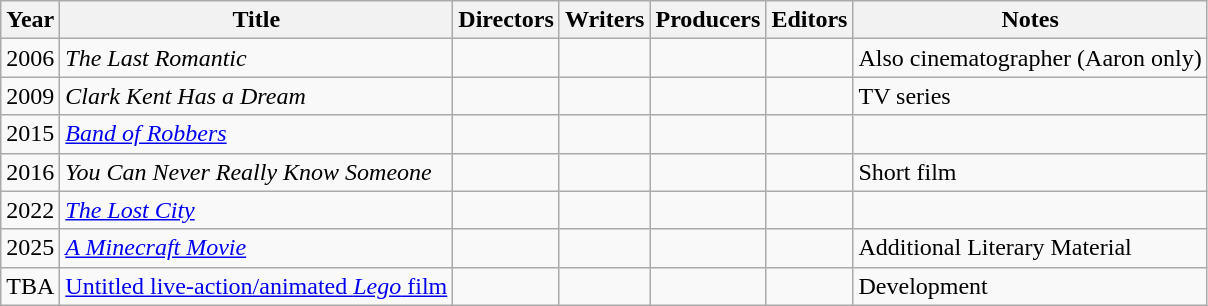<table class="wikitable">
<tr>
<th>Year</th>
<th>Title</th>
<th>Directors</th>
<th>Writers</th>
<th>Producers</th>
<th>Editors</th>
<th>Notes</th>
</tr>
<tr>
<td>2006</td>
<td><em>The Last Romantic</em></td>
<td></td>
<td></td>
<td></td>
<td></td>
<td>Also cinematographer (Aaron only)</td>
</tr>
<tr>
<td>2009</td>
<td><em>Clark Kent Has a Dream</em></td>
<td></td>
<td></td>
<td></td>
<td></td>
<td>TV series</td>
</tr>
<tr>
<td>2015</td>
<td><em><a href='#'>Band of Robbers</a></em></td>
<td></td>
<td></td>
<td></td>
<td></td>
<td></td>
</tr>
<tr>
<td>2016</td>
<td><em>You Can Never Really Know Someone</em></td>
<td></td>
<td></td>
<td></td>
<td></td>
<td>Short film</td>
</tr>
<tr>
<td>2022</td>
<td><em><a href='#'>The Lost City</a></em></td>
<td></td>
<td></td>
<td></td>
<td></td>
<td></td>
</tr>
<tr>
<td>2025</td>
<td><em><a href='#'>A Minecraft Movie</a></em></td>
<td></td>
<td></td>
<td></td>
<td></td>
<td>Additional Literary Material</td>
</tr>
<tr>
<td>TBA</td>
<td><a href='#'>Untitled live-action/animated <em>Lego</em> film</a></td>
<td></td>
<td></td>
<td></td>
<td></td>
<td>Development</td>
</tr>
</table>
